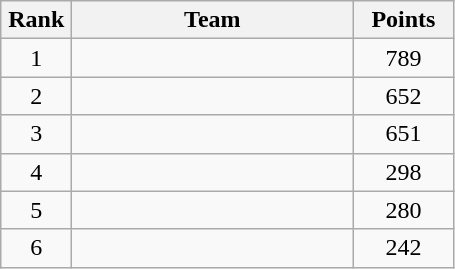<table class="wikitable" style="text-align:center;">
<tr>
<th width=40>Rank</th>
<th width=180>Team</th>
<th width=60>Points</th>
</tr>
<tr>
<td>1</td>
<td align=left></td>
<td>789</td>
</tr>
<tr>
<td>2</td>
<td align=left></td>
<td>652</td>
</tr>
<tr>
<td>3</td>
<td align=left></td>
<td>651</td>
</tr>
<tr>
<td>4</td>
<td align=left></td>
<td>298</td>
</tr>
<tr>
<td>5</td>
<td align=left></td>
<td>280</td>
</tr>
<tr>
<td>6</td>
<td align=left></td>
<td>242</td>
</tr>
</table>
